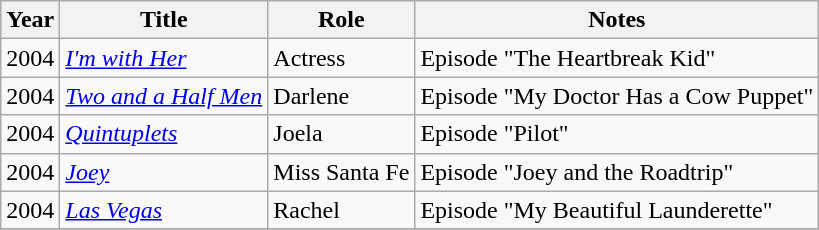<table class="wikitable sortable">
<tr>
<th>Year</th>
<th>Title</th>
<th>Role</th>
<th class="unsortable">Notes</th>
</tr>
<tr>
<td>2004</td>
<td><em><a href='#'>I'm with Her</a></em></td>
<td>Actress</td>
<td>Episode "The Heartbreak Kid"</td>
</tr>
<tr>
<td>2004</td>
<td><em><a href='#'>Two and a Half Men</a></em></td>
<td>Darlene</td>
<td>Episode "My Doctor Has a Cow Puppet"</td>
</tr>
<tr>
<td>2004</td>
<td><em><a href='#'>Quintuplets</a></em></td>
<td>Joela</td>
<td>Episode "Pilot"</td>
</tr>
<tr>
<td>2004</td>
<td><em><a href='#'>Joey</a></em></td>
<td>Miss Santa Fe</td>
<td>Episode "Joey and the Roadtrip"</td>
</tr>
<tr>
<td>2004</td>
<td><em><a href='#'>Las Vegas</a></em></td>
<td>Rachel</td>
<td>Episode "My Beautiful Launderette"</td>
</tr>
<tr>
</tr>
</table>
